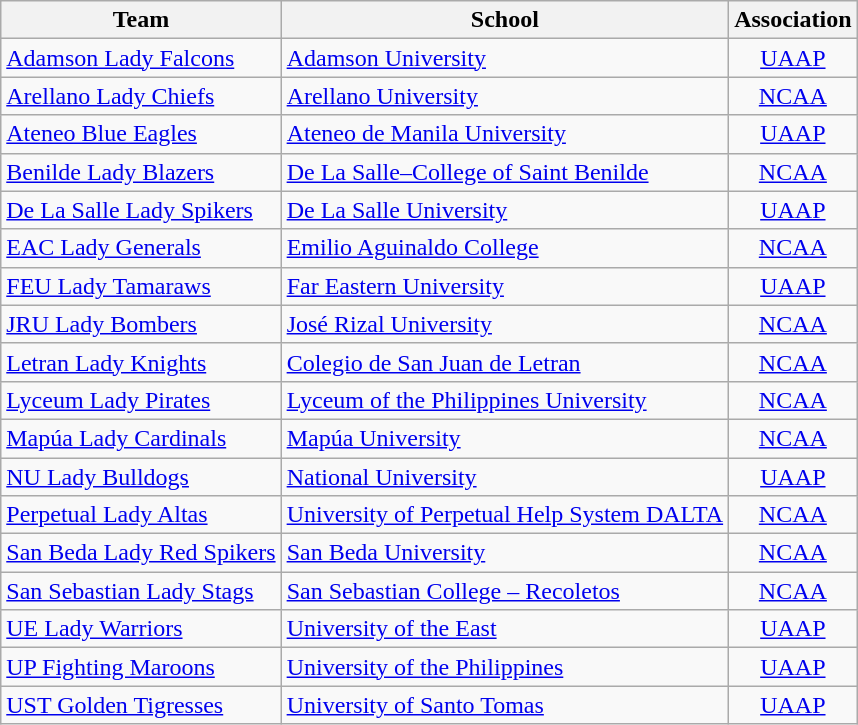<table class="wikitable sortable">
<tr>
<th>Team</th>
<th>School</th>
<th>Association</th>
</tr>
<tr>
<td><a href='#'>Adamson Lady Falcons</a></td>
<td><a href='#'>Adamson University</a></td>
<td align=center><a href='#'>UAAP</a></td>
</tr>
<tr>
<td><a href='#'>Arellano Lady Chiefs</a></td>
<td><a href='#'>Arellano University</a></td>
<td align=center><a href='#'>NCAA</a></td>
</tr>
<tr>
<td><a href='#'>Ateneo Blue Eagles</a></td>
<td><a href='#'>Ateneo de Manila University</a></td>
<td align=center><a href='#'>UAAP</a></td>
</tr>
<tr>
<td><a href='#'>Benilde Lady Blazers</a></td>
<td><a href='#'>De La Salle–College of Saint Benilde</a></td>
<td align=center><a href='#'>NCAA</a></td>
</tr>
<tr>
<td><a href='#'>De La Salle Lady Spikers</a></td>
<td><a href='#'>De La Salle University</a></td>
<td align=center><a href='#'>UAAP</a></td>
</tr>
<tr>
<td><a href='#'>EAC Lady Generals</a></td>
<td><a href='#'>Emilio Aguinaldo College</a></td>
<td align=center><a href='#'>NCAA</a></td>
</tr>
<tr>
<td><a href='#'>FEU Lady Tamaraws</a></td>
<td><a href='#'>Far Eastern University</a></td>
<td align=center><a href='#'>UAAP</a></td>
</tr>
<tr>
<td><a href='#'>JRU Lady Bombers</a></td>
<td><a href='#'>José Rizal University</a></td>
<td align=center><a href='#'>NCAA</a></td>
</tr>
<tr>
<td><a href='#'>Letran Lady Knights</a></td>
<td><a href='#'>Colegio de San Juan de Letran</a></td>
<td align=center><a href='#'>NCAA</a></td>
</tr>
<tr>
<td><a href='#'>Lyceum Lady Pirates</a></td>
<td><a href='#'>Lyceum of the Philippines University</a></td>
<td align=center><a href='#'>NCAA</a></td>
</tr>
<tr>
<td><a href='#'>Mapúa Lady Cardinals</a></td>
<td><a href='#'>Mapúa University</a></td>
<td align=center><a href='#'>NCAA</a></td>
</tr>
<tr>
<td><a href='#'>NU Lady Bulldogs</a></td>
<td><a href='#'>National University</a></td>
<td align=center><a href='#'>UAAP</a></td>
</tr>
<tr>
<td><a href='#'>Perpetual Lady Altas</a></td>
<td><a href='#'>University of Perpetual Help System DALTA</a></td>
<td align=center><a href='#'>NCAA</a></td>
</tr>
<tr>
<td><a href='#'>San Beda Lady Red Spikers</a></td>
<td><a href='#'>San Beda University</a></td>
<td align=center><a href='#'>NCAA</a></td>
</tr>
<tr>
<td><a href='#'>San Sebastian Lady Stags</a></td>
<td><a href='#'>San Sebastian College – Recoletos</a></td>
<td align=center><a href='#'>NCAA</a></td>
</tr>
<tr>
<td><a href='#'>UE Lady Warriors</a></td>
<td><a href='#'>University of the East</a></td>
<td align=center><a href='#'>UAAP</a></td>
</tr>
<tr>
<td><a href='#'>UP Fighting Maroons</a></td>
<td><a href='#'>University of the Philippines</a></td>
<td align=center><a href='#'>UAAP</a></td>
</tr>
<tr>
<td><a href='#'>UST Golden Tigresses</a></td>
<td><a href='#'>University of Santo Tomas</a></td>
<td align=center><a href='#'>UAAP</a></td>
</tr>
</table>
